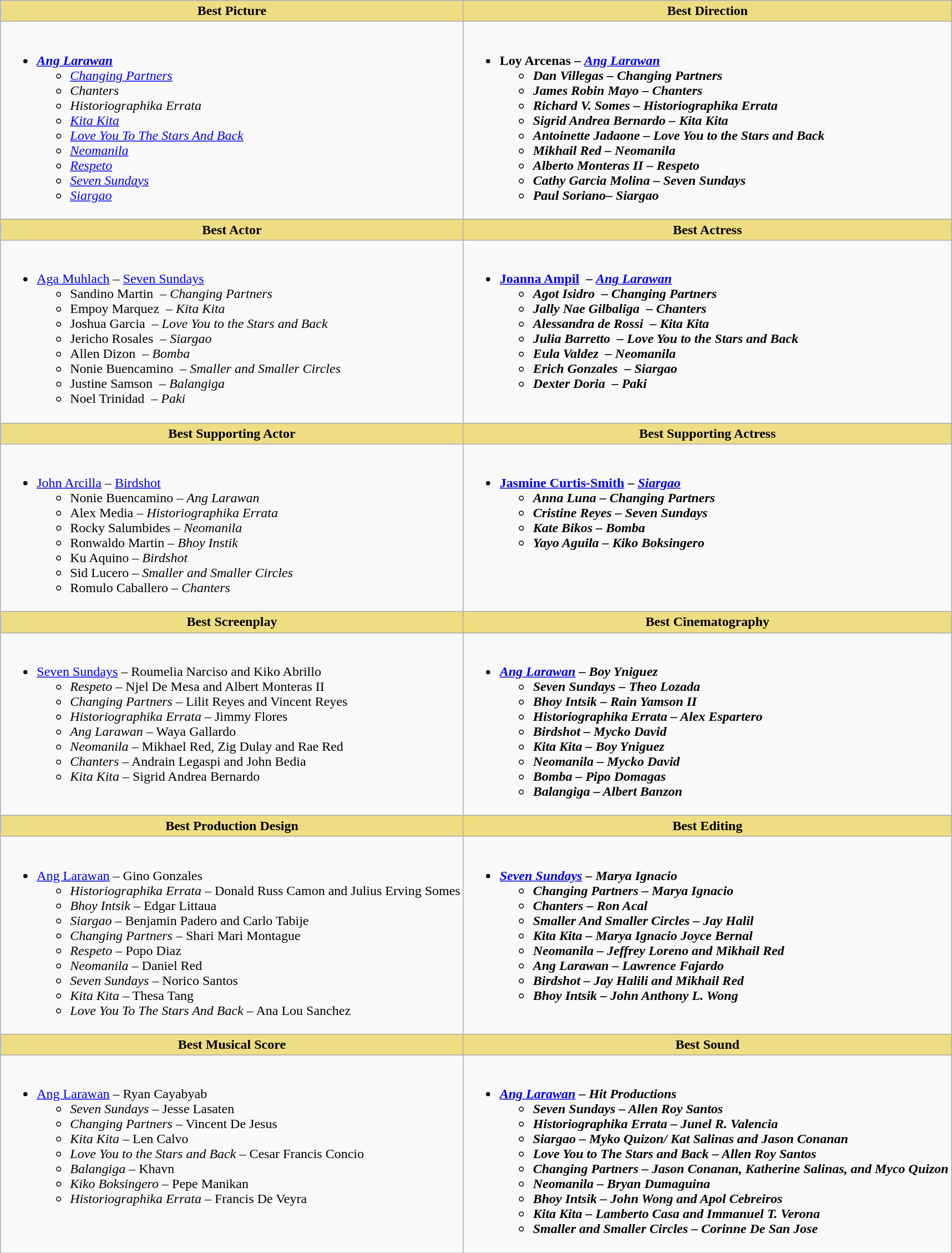<table class="wikitable">
<tr>
<th style="background:#EEDD82;">Best Picture</th>
<th style="background:#EEDD82;">Best Direction</th>
</tr>
<tr>
<td valign="top"><br><ul><li><strong><em><a href='#'>Ang Larawan</a></em></strong><ul><li><em><a href='#'>Changing Partners</a></em></li><li><em>Chanters</em></li><li><em>Historiographika Errata</em></li><li><em><a href='#'>Kita Kita</a></em></li><li><em><a href='#'>Love You To The Stars And Back</a></em></li><li><em><a href='#'>Neomanila</a></em></li><li><em><a href='#'>Respeto</a></em></li><li><em><a href='#'>Seven Sundays</a></em></li><li><em><a href='#'>Siargao</a></em></li></ul></li></ul></td>
<td valign="top"><br><ul><li><strong>Loy Arcenas – <em><a href='#'>Ang Larawan</a><strong><em><ul><li>Dan Villegas – </em>Changing Partners<em></li><li>James Robin Mayo – </em>Chanters<em></li><li>Richard V. Somes – </em>Historiographika Errata<em></li><li>Sigrid Andrea Bernardo – </em>Kita Kita<em></li><li>Antoinette Jadaone – </em>Love You to the Stars and Back<em></li><li>Mikhail Red – </em>Neomanila<em></li><li>Alberto Monteras II – </em>Respeto<em></li><li>Cathy Garcia Molina – </em>Seven Sundays<em></li><li>Paul Soriano– </em>Siargao<em></li></ul></li></ul></td>
</tr>
<tr>
<th style="background:#EEDD82;">Best Actor</th>
<th style="background:#EEDD82;">Best Actress</th>
</tr>
<tr>
<td valign="top"><br><ul><li></strong><a href='#'>Aga Muhlach</a> – </em><a href='#'>Seven Sundays</a></em></strong><ul><li>Sandino Martin  – <em>Changing Partners</em></li><li>Empoy Marquez  – <em>Kita Kita</em></li><li>Joshua Garcia  – <em>Love You to the Stars and Back</em></li><li>Jericho Rosales  – <em>Siargao</em></li><li>Allen Dizon  – <em>Bomba</em></li><li>Nonie Buencamino  – <em>Smaller and Smaller Circles</em></li><li>Justine Samson  – <em>Balangiga</em></li><li>Noel Trinidad  – <em>Paki</em></li></ul></li></ul></td>
<td valign="top"><br><ul><li><strong><a href='#'>Joanna Ampil</a>  – <em><a href='#'>Ang Larawan</a><strong><em><ul><li>Agot Isidro  – </em>Changing Partners<em></li><li>Jally Nae Gilbaliga  – </em>Chanters<em></li><li>Alessandra de Rossi  – </em>Kita Kita<em></li><li>Julia Barretto  – </em>Love You to the Stars and Back<em></li><li>Eula Valdez  – </em>Neomanila<em></li><li>Erich Gonzales  – </em>Siargao<em></li><li>Dexter Doria  – </em>Paki<em></li></ul></li></ul></td>
</tr>
<tr>
<th style="background:#EEDD82;">Best Supporting Actor</th>
<th style="background:#EEDD82;">Best Supporting Actress</th>
</tr>
<tr>
<td valign="top"><br><ul><li></strong><a href='#'>John Arcilla</a> – </em><a href='#'>Birdshot</a></em></strong><ul><li>Nonie Buencamino – <em>Ang Larawan</em></li><li>Alex Media – <em>Historiographika Errata</em></li><li>Rocky Salumbides – <em>Neomanila</em></li><li>Ronwaldo Martin – <em>Bhoy Instik</em></li><li>Ku Aquino – <em>Birdshot</em></li><li>Sid Lucero – <em>Smaller and Smaller Circles</em></li><li>Romulo Caballero – <em>Chanters</em></li></ul></li></ul></td>
<td valign="top"><br><ul><li><strong><a href='#'>Jasmine Curtis-Smith</a> – <em><a href='#'>Siargao</a><strong><em><ul><li>Anna Luna – </em>Changing Partners<em></li><li>Cristine Reyes – </em>Seven Sundays<em></li><li>Kate Bikos – </em>Bomba<em></li><li>Yayo Aguila – </em>Kiko Boksingero<em></li></ul></li></ul></td>
</tr>
<tr>
<th style="background:#EEDD82;">Best Screenplay</th>
<th style="background:#EEDD82;">Best Cinematography</th>
</tr>
<tr>
<td valign="top"><br><ul><li></em></strong><a href='#'>Seven Sundays</a></em> – Roumelia Narciso and Kiko Abrillo</strong><ul><li><em>Respeto</em> – Njel De Mesa and Albert Monteras II</li><li><em>Changing Partners</em>  – Lilit Reyes and Vincent Reyes</li><li><em>Historiographika Errata</em> – Jimmy Flores</li><li><em>Ang Larawan</em> – Waya Gallardo</li><li><em>Neomanila</em> – Mikhael Red, Zig Dulay and Rae Red</li><li><em>Chanters</em> – Andrain Legaspi and John Bedia</li><li><em>Kita Kita</em> – Sigrid Andrea Bernardo</li></ul></li></ul></td>
<td valign="top"><br><ul><li><strong><em><a href='#'>Ang Larawan</a><em> – Boy Yniguez<strong><ul><li></em>Seven Sundays<em> – Theo Lozada</li><li></em>Bhoy Intsik<em> – Rain Yamson II</li><li></em>Historiographika Errata<em> – Alex Espartero</li><li></em>Birdshot –<em> Mycko David</li><li></em>Kita Kita –<em> Boy Yniguez</li><li></em>Neomanila<em> – Mycko David</li><li></em>Bomba<em> – Pipo Domagas</li><li></em>Balangiga<em> – Albert Banzon</li></ul></li></ul></td>
</tr>
<tr>
<th style="background:#EEDD82;">Best Production Design</th>
<th style="background:#EEDD82;">Best Editing</th>
</tr>
<tr>
<td valign="top"><br><ul><li></em></strong><a href='#'>Ang Larawan</a></em> – Gino Gonzales</strong><ul><li><em>Historiographika Errata</em> – Donald Russ Camon and Julius Erving Somes</li><li><em>Bhoy Intsik</em> – Edgar Littaua</li><li><em>Siargao</em> – Benjamin Padero and Carlo Tabije</li><li><em>Changing Partners</em> – Shari Mari Montague</li><li><em>Respeto</em> – Popo Diaz</li><li><em>Neomanila</em> – Daniel Red</li><li><em>Seven Sundays –</em> Norico Santos</li><li><em>Kita Kita</em> – Thesa Tang</li><li><em>Love You To The Stars And Back</em> – Ana Lou Sanchez</li></ul></li></ul></td>
<td valign="top"><br><ul><li><strong><em><a href='#'>Seven Sundays</a> –<em> Marya Ignacio<strong><ul><li></em>Changing Partners<em> – Marya Ignacio</li><li></em>Chanters<em> – Ron Acal</li><li></em>Smaller And Smaller Circles<em> – Jay Halil</li><li></em>Kita Kita<em> – Marya Ignacio Joyce Bernal</li><li></em>Neomanila<em> – Jeffrey Loreno and Mikhail Red</li><li></em>Ang Larawan<em> – Lawrence Fajardo</li><li></em>Birdshot<em> – Jay Halili and Mikhail Red</li><li></em>Bhoy Intsik<em> – John Anthony L. Wong</li></ul></li></ul></td>
</tr>
<tr>
<th style="background:#EEDD82;">Best Musical Score</th>
<th style="background:#EEDD82;">Best Sound</th>
</tr>
<tr>
<td valign="top"><br><ul><li></em></strong><a href='#'>Ang Larawan</a> –</em> Ryan Cayabyab</strong><ul><li><em>Seven Sundays</em> – Jesse Lasaten</li><li><em>Changing Partners –</em> Vincent De Jesus</li><li><em>Kita Kita –</em> Len Calvo</li><li><em>Love You to the Stars and Back</em> – Cesar Francis Concio</li><li><em>Balangiga</em> – Khavn</li><li><em>Kiko Boksingero</em> – Pepe Manikan</li><li><em>Historiographika Errata</em> – Francis De Veyra</li></ul></li></ul></td>
<td valign="top"><br><ul><li><strong><em><a href='#'>Ang Larawan</a><em> – Hit Productions<strong><ul><li></em>Seven Sundays<em> – Allen Roy Santos</li><li></em>Historiographika Errata<em> – Junel R. Valencia</li><li></em>Siargao<em> – Myko Quizon/ Kat Salinas and Jason Conanan</li><li></em>Love You to The Stars and Back<em> – Allen Roy Santos</li><li></em>Changing Partners<em> – Jason Conanan, Katherine Salinas, and Myco Quizon</li><li></em>Neomanila<em> – Bryan Dumaguina</li><li></em>Bhoy Intsik<em> – John Wong and Apol Cebreiros</li><li></em>Kita Kita<em> – Lamberto Casa and Immanuel T. Verona</li><li></em>Smaller and Smaller Circles<em> – Corinne De San Jose</li></ul></li></ul></td>
</tr>
</table>
